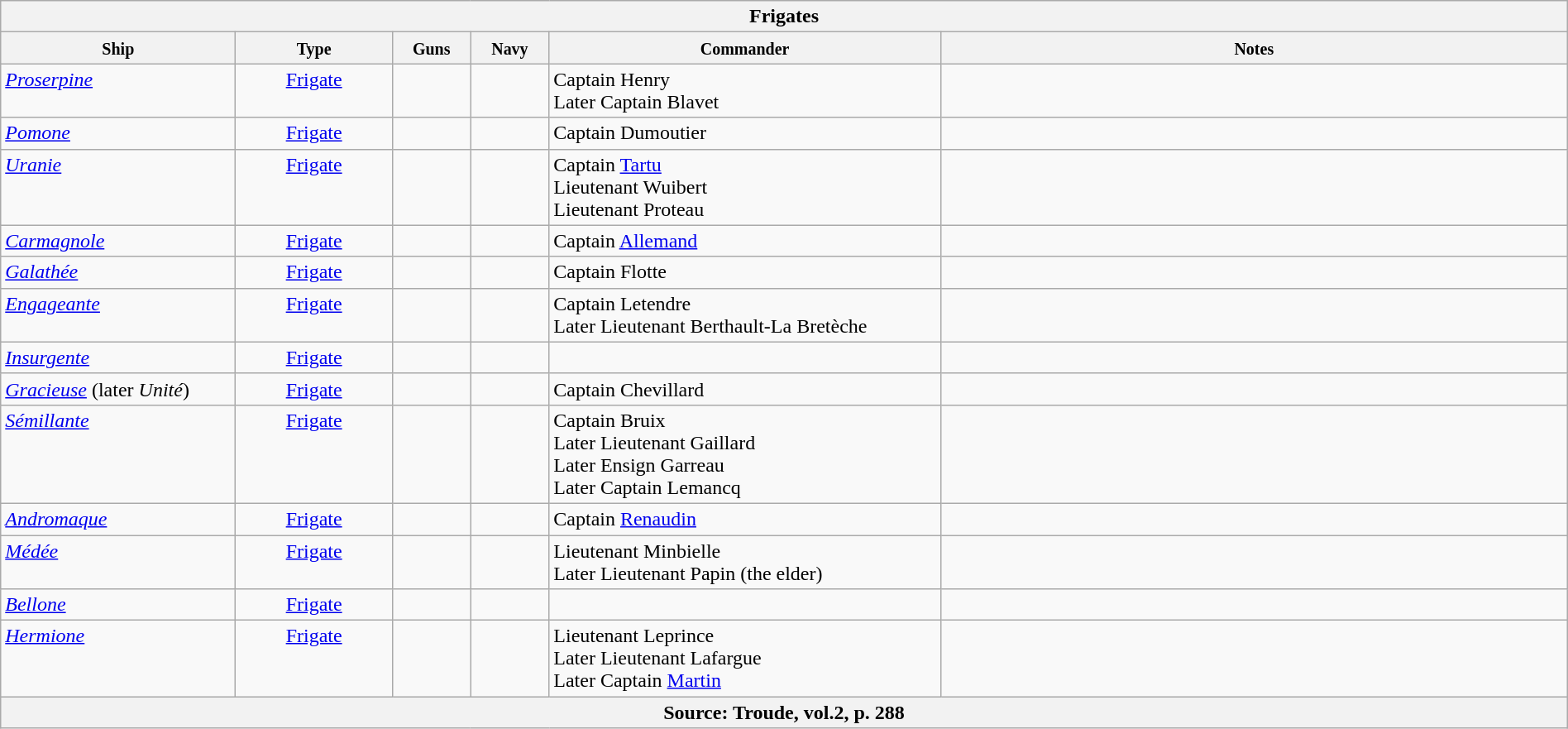<table class="wikitable" border="1" style="width:100%;">
<tr style="vertical-align:top;">
<th colspan="6" bgcolor="white">Frigates</th>
</tr>
<tr valign="top"|- style="vertical-align:top;">
<th width=15%; align= center><small> Ship </small></th>
<th width=10%; align= center><small> Type </small></th>
<th width=5%; align= center><small> Guns </small></th>
<th width=5%; align= center><small> Navy </small></th>
<th width=25%; align= center><small> Commander </small></th>
<th width=40%; align= center><small>Notes</small></th>
</tr>
<tr style="vertical-align:top;">
<td align= left><a href='#'><em>Proserpine</em></a></td>
<td align= center><a href='#'>Frigate</a></td>
<td align= center></td>
<td align= center></td>
<td align= left>Captain Henry<br>Later Captain Blavet</td>
<td align= left></td>
</tr>
<tr style="vertical-align:top;">
<td align= left><a href='#'><em>Pomone</em></a></td>
<td align= center><a href='#'>Frigate</a></td>
<td align= center></td>
<td align= center></td>
<td align= left>Captain Dumoutier</td>
<td align= left></td>
</tr>
<tr style="vertical-align:top;">
<td align= left><a href='#'><em>Uranie</em></a></td>
<td align= center><a href='#'>Frigate</a></td>
<td align= center></td>
<td align= center></td>
<td align= left>Captain <a href='#'>Tartu</a><br>Lieutenant Wuibert<br>Lieutenant Proteau</td>
<td align= left></td>
</tr>
<tr style="vertical-align:top;">
<td align= left><a href='#'><em>Carmagnole</em></a></td>
<td align= center><a href='#'>Frigate</a></td>
<td align= center></td>
<td align= center></td>
<td align= left>Captain <a href='#'>Allemand</a></td>
<td align= left></td>
</tr>
<tr style="vertical-align:top;">
<td align= left><a href='#'><em>Galathée</em></a></td>
<td align= center><a href='#'>Frigate</a></td>
<td align= center></td>
<td align= center></td>
<td align= left>Captain Flotte</td>
<td align= left></td>
</tr>
<tr style="vertical-align:top;">
<td align= left><a href='#'><em>Engageante</em></a></td>
<td align= center><a href='#'>Frigate</a></td>
<td align= center></td>
<td align= center></td>
<td align= left>Captain Letendre<br>Later Lieutenant Berthault-La Bretèche</td>
<td align= left></td>
</tr>
<tr style="vertical-align:top;">
<td align= left><a href='#'><em>Insurgente</em></a></td>
<td align= center><a href='#'>Frigate</a></td>
<td align= center></td>
<td align= center></td>
<td align= left></td>
<td align= left></td>
</tr>
<tr style="vertical-align:top;">
<td align= left><a href='#'><em>Gracieuse</em></a> (later <em>Unité</em>)</td>
<td align= center><a href='#'>Frigate</a></td>
<td align= center></td>
<td align= center></td>
<td align= left>Captain Chevillard</td>
<td align= left></td>
</tr>
<tr style="vertical-align:top;">
<td align= left><a href='#'><em>Sémillante</em></a></td>
<td align= center><a href='#'>Frigate</a></td>
<td align= center></td>
<td align= center></td>
<td align= left>Captain Bruix<br>Later Lieutenant Gaillard<br>Later Ensign Garreau<br>Later Captain Lemancq</td>
<td align= left></td>
</tr>
<tr style="vertical-align:top;">
<td align= left><a href='#'><em>Andromaque</em></a></td>
<td align= center><a href='#'>Frigate</a></td>
<td align= center></td>
<td align= center></td>
<td align= left>Captain <a href='#'>Renaudin</a></td>
<td align= left></td>
</tr>
<tr style="vertical-align:top;">
<td align= left><a href='#'><em>Médée</em></a></td>
<td align= center><a href='#'>Frigate</a></td>
<td align= center></td>
<td align= center></td>
<td align= left>Lieutenant Minbielle<br>Later Lieutenant Papin (the elder)</td>
<td align= left></td>
</tr>
<tr style="vertical-align:top;">
<td align= left><a href='#'><em>Bellone</em></a></td>
<td align= center><a href='#'>Frigate</a></td>
<td align= center></td>
<td align= center></td>
<td align= left></td>
<td align= left></td>
</tr>
<tr style="vertical-align:top;">
<td align= left><a href='#'><em>Hermione</em></a></td>
<td align= center><a href='#'>Frigate</a></td>
<td align= center></td>
<td align= center></td>
<td align= left>Lieutenant Leprince<br>Later Lieutenant Lafargue<br>Later Captain <a href='#'>Martin</a></td>
<td align= left></td>
</tr>
<tr style="vertical-align:top;">
<th colspan="11" bgcolor="white">Source: Troude, vol.2, p. 288</th>
</tr>
</table>
